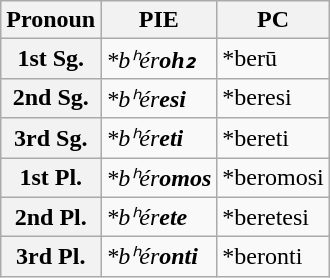<table class="wikitable">
<tr>
<th>Pronoun</th>
<th>PIE</th>
<th>PC</th>
</tr>
<tr>
<th>1st Sg.</th>
<td><em>*bʰér<strong>oh₂<strong><em></td>
<td></em>*ber</strong>ū</em></strong></td>
</tr>
<tr>
<th>2nd Sg.</th>
<td><em>*bʰér<strong>esi<strong><em></td>
<td></em>*ber</strong>esi</em></strong></td>
</tr>
<tr>
<th>3rd Sg.</th>
<td><em>*bʰér<strong>eti<strong><em></td>
<td></em>*ber</strong>eti</em></strong></td>
</tr>
<tr>
<th>1st Pl.</th>
<td><em>*bʰér<strong>omos<strong><em></td>
<td></em>*ber</strong>omosi</em></strong></td>
</tr>
<tr>
<th>2nd Pl.</th>
<td><em>*bʰér<strong>ete<strong><em></td>
<td></em>*beret</strong>esi</em></strong></td>
</tr>
<tr>
<th>3rd Pl.</th>
<td><em>*bʰér<strong>onti<strong><em></td>
<td></em>*ber</strong>onti</em></strong></td>
</tr>
</table>
